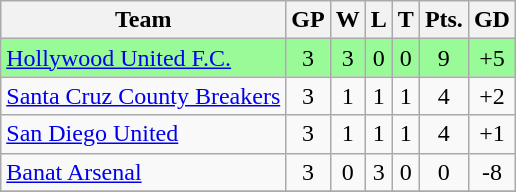<table class="wikitable">
<tr>
<th>Team</th>
<th>GP</th>
<th>W</th>
<th>L</th>
<th>T</th>
<th>Pts.</th>
<th>GD</th>
</tr>
<tr bgcolor=#98FB98>
<td><a href='#'>Hollywood United F.C.</a></td>
<td align=center>3</td>
<td align=center>3</td>
<td align=center>0</td>
<td align=center>0</td>
<td align=center>9</td>
<td align=center>+5</td>
</tr>
<tr>
<td><a href='#'>Santa Cruz County Breakers</a></td>
<td align=center>3</td>
<td align=center>1</td>
<td align=center>1</td>
<td align=center>1</td>
<td align=center>4</td>
<td align=center>+2</td>
</tr>
<tr>
<td><a href='#'>San Diego United</a></td>
<td align=center>3</td>
<td align=center>1</td>
<td align=center>1</td>
<td align=center>1</td>
<td align=center>4</td>
<td align=center>+1</td>
</tr>
<tr>
<td><a href='#'>Banat Arsenal</a></td>
<td align=center>3</td>
<td align=center>0</td>
<td align=center>3</td>
<td align=center>0</td>
<td align=center>0</td>
<td align=center>-8</td>
</tr>
<tr>
</tr>
</table>
